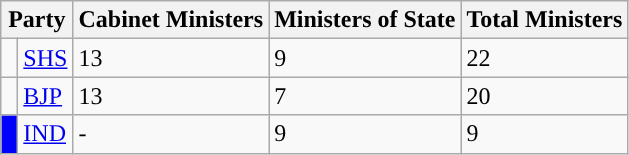<table class="wikitable">
<tr>
<th colspan="2">Party</th>
<th>Cabinet Ministers</th>
<th>Ministers of State</th>
<th>Total Ministers</th>
</tr>
<tr>
<td width="4px"></td>
<td><a href='#'>SHS</a></td>
<td>13</td>
<td>9</td>
<td>22</td>
</tr>
<tr>
<td width="4px"></td>
<td><a href='#'>BJP</a></td>
<td>13</td>
<td>7</td>
<td>20</td>
</tr>
<tr>
<td width="4px" bgcolor=Blue></td>
<td><a href='#'>IND</a></td>
<td>-</td>
<td>9</td>
<td>9</td>
</tr>
</table>
